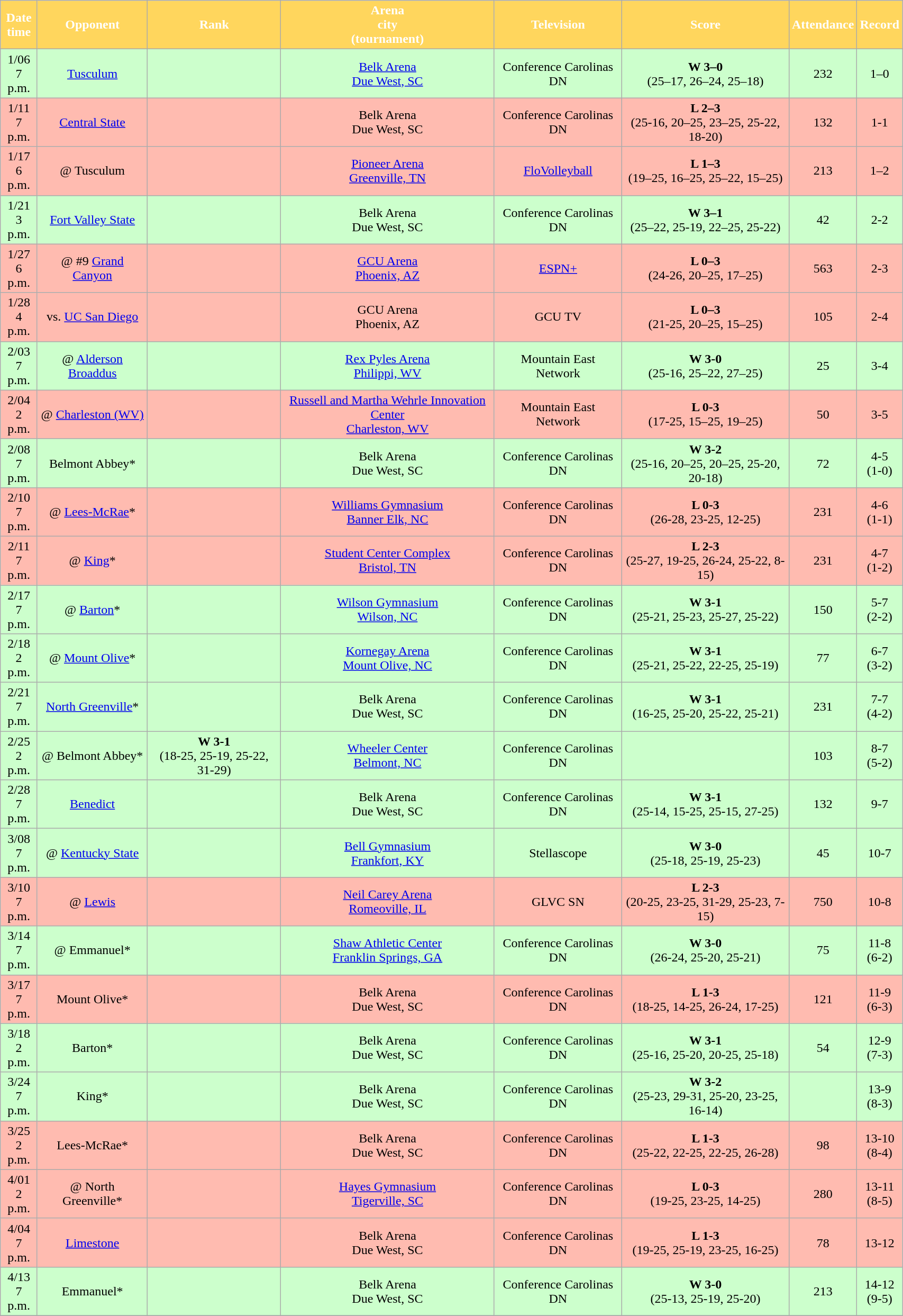<table class="wikitable sortable" style="width:90%">
<tr>
<th style="background:#FFD65D; color:#FFFFFF;" scope="col">Date<br>time</th>
<th style="background:#FFD65D; color:#FFFFFF;" scope="col">Opponent</th>
<th style="background:#FFD65D; color:#FFFFFF;" scope="col">Rank</th>
<th style="background:#FFD65D; color:#FFFFFF;" scope="col">Arena<br>city<br>(tournament)</th>
<th style="background:#FFD65D; color:#FFFFFF;" scope="col">Television</th>
<th style="background:#FFD65D; color:#FFFFFF;" scope="col">Score</th>
<th style="background:#FFD65D; color:#FFFFFF;" scope="col">Attendance</th>
<th style="background:#FFD65D; color:#FFFFFF;" scope="col">Record</th>
</tr>
<tr align="center" bgcolor="#ccffcc">
<td>1/06<br>7 p.m.</td>
<td><a href='#'>Tusculum</a></td>
<td></td>
<td><a href='#'>Belk Arena</a><br><a href='#'>Due West, SC</a></td>
<td>Conference Carolinas DN</td>
<td><strong>W 3–0</strong><br>(25–17, 26–24, 25–18)</td>
<td>232</td>
<td>1–0</td>
</tr>
<tr align="center" bgcolor="#ffbbb">
<td>1/11<br>7 p.m.</td>
<td><a href='#'>Central State</a></td>
<td></td>
<td>Belk Arena<br>Due West, SC</td>
<td>Conference Carolinas DN</td>
<td><strong>L 2–3</strong><br>(25-16, 20–25, 23–25, 25-22, 18-20)</td>
<td>132</td>
<td>1-1</td>
</tr>
<tr align="center" bgcolor="#ffbbb">
<td>1/17<br>6 p.m.</td>
<td>@ Tusculum</td>
<td></td>
<td><a href='#'>Pioneer Arena</a><br><a href='#'>Greenville, TN</a></td>
<td><a href='#'>FloVolleyball</a></td>
<td><strong>L 1–3</strong><br>(19–25, 16–25, 25–22, 15–25)</td>
<td>213</td>
<td>1–2</td>
</tr>
<tr align="center" bgcolor="#ccffcc">
<td>1/21<br>3 p.m.</td>
<td><a href='#'>Fort Valley State</a></td>
<td></td>
<td>Belk Arena<br>Due West, SC</td>
<td>Conference Carolinas DN</td>
<td><strong>W 3–1</strong><br>(25–22, 25-19, 22–25, 25-22)</td>
<td>42</td>
<td>2-2</td>
</tr>
<tr align="center" bgcolor="#ffbbb">
<td>1/27<br>6 p.m.</td>
<td>@ #9 <a href='#'>Grand Canyon</a></td>
<td></td>
<td><a href='#'>GCU Arena</a><br><a href='#'>Phoenix, AZ</a></td>
<td><a href='#'>ESPN+</a></td>
<td><strong>L 0–3</strong><br>(24-26, 20–25, 17–25)</td>
<td>563</td>
<td>2-3</td>
</tr>
<tr align="center" bgcolor="#ffbbb">
<td>1/28<br>4 p.m.</td>
<td>vs. <a href='#'>UC San Diego</a></td>
<td></td>
<td>GCU Arena<br>Phoenix, AZ</td>
<td>GCU TV</td>
<td><strong>L 0–3</strong><br>(21-25, 20–25, 15–25)</td>
<td>105</td>
<td>2-4</td>
</tr>
<tr align="center" bgcolor="#ccffcc">
<td>2/03<br>7 p.m.</td>
<td>@ <a href='#'>Alderson Broaddus</a></td>
<td></td>
<td><a href='#'>Rex Pyles Arena</a><br><a href='#'>Philippi, WV</a></td>
<td>Mountain East Network</td>
<td><strong>W 3-0</strong><br>(25-16, 25–22, 27–25)</td>
<td>25</td>
<td>3-4</td>
</tr>
<tr align="center" bgcolor="#ffbbb">
<td>2/04<br>2 p.m.</td>
<td>@ <a href='#'>Charleston (WV)</a></td>
<td></td>
<td><a href='#'>Russell and Martha Wehrle Innovation Center</a><br><a href='#'>Charleston, WV</a></td>
<td>Mountain East Network</td>
<td><strong>L 0-3</strong><br>(17-25, 15–25, 19–25)</td>
<td>50</td>
<td>3-5</td>
</tr>
<tr align="center" bgcolor="#ccffcc">
<td>2/08<br>7 p.m.</td>
<td>Belmont Abbey*</td>
<td></td>
<td>Belk Arena<br>Due West, SC</td>
<td>Conference Carolinas DN</td>
<td><strong>W 3-2</strong><br>(25-16, 20–25, 20–25, 25-20, 20-18)</td>
<td>72</td>
<td>4-5<br>(1-0)</td>
</tr>
<tr align="center" bgcolor="#ffbbb">
<td>2/10<br>7 p.m.</td>
<td>@ <a href='#'>Lees-McRae</a>*</td>
<td></td>
<td><a href='#'>Williams Gymnasium</a><br><a href='#'>Banner Elk, NC</a></td>
<td>Conference Carolinas DN</td>
<td><strong>L 0-3</strong><br>(26-28, 23-25, 12-25)</td>
<td>231</td>
<td>4-6<br>(1-1)</td>
</tr>
<tr align="center" bgcolor="#ffbbb">
<td>2/11<br>7 p.m.</td>
<td>@ <a href='#'>King</a>*</td>
<td></td>
<td><a href='#'>Student Center Complex</a><br><a href='#'>Bristol, TN</a></td>
<td>Conference Carolinas DN</td>
<td><strong>L 2-3</strong><br>(25-27, 19-25, 26-24, 25-22, 8-15)</td>
<td>231</td>
<td>4-7<br>(1-2)</td>
</tr>
<tr align="center" bgcolor="#ccffcc">
<td>2/17<br>7 p.m.</td>
<td>@ <a href='#'>Barton</a>*</td>
<td></td>
<td><a href='#'>Wilson Gymnasium</a><br><a href='#'>Wilson, NC</a></td>
<td>Conference Carolinas DN</td>
<td><strong>W 3-1</strong><br>(25-21, 25-23, 25-27, 25-22)</td>
<td>150</td>
<td>5-7<br>(2-2)</td>
</tr>
<tr align="center" bgcolor="#ccffcc">
<td>2/18<br>2 p.m.</td>
<td>@ <a href='#'>Mount Olive</a>*</td>
<td></td>
<td><a href='#'>Kornegay Arena</a><br><a href='#'>Mount Olive, NC</a></td>
<td>Conference Carolinas DN</td>
<td><strong>W 3-1</strong><br>(25-21, 25-22, 22-25, 25-19)</td>
<td>77</td>
<td>6-7<br>(3-2)</td>
</tr>
<tr align="center" bgcolor="#ccffcc">
<td>2/21<br>7 p.m.</td>
<td><a href='#'>North Greenville</a>*</td>
<td></td>
<td>Belk Arena<br>Due West, SC</td>
<td>Conference Carolinas DN</td>
<td><strong>W 3-1</strong><br>(16-25, 25-20, 25-22, 25-21)</td>
<td>231</td>
<td>7-7<br>(4-2)</td>
</tr>
<tr align="center" bgcolor="#ccffcc">
<td>2/25<br>2 p.m.</td>
<td>@ Belmont Abbey*</td>
<td><strong>W 3-1</strong><br>(18-25, 25-19, 25-22, 31-29)</td>
<td><a href='#'>Wheeler Center</a><br><a href='#'>Belmont, NC</a></td>
<td>Conference Carolinas DN</td>
<td></td>
<td>103</td>
<td>8-7<br>(5-2)</td>
</tr>
<tr align="center" bgcolor="#ccffcc">
<td>2/28<br>7 p.m.</td>
<td><a href='#'>Benedict</a></td>
<td></td>
<td>Belk Arena<br>Due West, SC</td>
<td>Conference Carolinas DN</td>
<td><strong>W 3-1</strong><br>(25-14, 15-25, 25-15, 27-25)</td>
<td>132</td>
<td>9-7</td>
</tr>
<tr align="center" bgcolor="#ccffcc">
<td>3/08<br>7 p.m.</td>
<td>@ <a href='#'>Kentucky State</a></td>
<td></td>
<td><a href='#'>Bell Gymnasium</a><br><a href='#'>Frankfort, KY</a></td>
<td>Stellascope</td>
<td><strong>W 3-0</strong><br>(25-18, 25-19, 25-23)</td>
<td>45</td>
<td>10-7</td>
</tr>
<tr align="center" bgcolor="#ffbbb">
<td>3/10<br>7 p.m.</td>
<td>@ <a href='#'>Lewis</a></td>
<td></td>
<td><a href='#'>Neil Carey Arena</a><br><a href='#'>Romeoville, IL</a></td>
<td>GLVC SN</td>
<td><strong>L 2-3</strong><br>(20-25, 23-25, 31-29, 25-23, 7-15)</td>
<td>750</td>
<td>10-8</td>
</tr>
<tr align="center" bgcolor="#ccffcc">
<td>3/14<br>7 p.m.</td>
<td>@ Emmanuel*</td>
<td></td>
<td><a href='#'>Shaw Athletic Center</a><br><a href='#'>Franklin Springs, GA</a></td>
<td>Conference Carolinas DN</td>
<td><strong>W 3-0</strong><br>(26-24, 25-20, 25-21)</td>
<td>75</td>
<td>11-8<br>(6-2)</td>
</tr>
<tr align="center" bgcolor="#ffbbb">
<td>3/17<br>7 p.m.</td>
<td>Mount Olive*</td>
<td></td>
<td>Belk Arena<br>Due West, SC</td>
<td>Conference Carolinas DN</td>
<td><strong>L 1-3</strong><br>(18-25, 14-25, 26-24, 17-25)</td>
<td>121</td>
<td>11-9<br>(6-3)</td>
</tr>
<tr align="center" bgcolor="#ccffcc">
<td>3/18<br>2 p.m.</td>
<td>Barton*</td>
<td></td>
<td>Belk Arena<br>Due West, SC</td>
<td>Conference Carolinas DN</td>
<td><strong>W 3-1</strong><br>(25-16, 25-20, 20-25, 25-18)</td>
<td>54</td>
<td>12-9<br>(7-3)</td>
</tr>
<tr align="center" bgcolor="#ccffcc">
<td>3/24<br>7 p.m.</td>
<td>King*</td>
<td></td>
<td>Belk Arena<br>Due West, SC</td>
<td>Conference Carolinas DN</td>
<td><strong>W 3-2</strong><br>(25-23, 29-31, 25-20, 23-25, 16-14)</td>
<td></td>
<td>13-9<br>(8-3)</td>
</tr>
<tr align="center" bgcolor="#ffbbb">
<td>3/25<br>2 p.m.</td>
<td>Lees-McRae*</td>
<td></td>
<td>Belk Arena<br>Due West, SC</td>
<td>Conference Carolinas DN</td>
<td><strong>L 1-3</strong><br>(25-22, 22-25, 22-25, 26-28)</td>
<td>98</td>
<td>13-10<br>(8-4)</td>
</tr>
<tr align="center" bgcolor="#ffbbb">
<td>4/01<br>2 p.m.</td>
<td>@ North Greenville*</td>
<td></td>
<td><a href='#'>Hayes Gymnasium</a><br><a href='#'>Tigerville, SC</a></td>
<td>Conference Carolinas DN</td>
<td><strong>L 0-3</strong><br>(19-25, 23-25, 14-25)</td>
<td>280</td>
<td>13-11<br>(8-5)</td>
</tr>
<tr align="center" bgcolor="#ffbbb">
<td>4/04<br>7 p.m.</td>
<td><a href='#'>Limestone</a></td>
<td></td>
<td>Belk Arena<br>Due West, SC</td>
<td>Conference Carolinas DN</td>
<td><strong>L 1-3</strong><br>(19-25, 25-19, 23-25, 16-25)</td>
<td>78</td>
<td>13-12</td>
</tr>
<tr align="center" bgcolor="#ccffcc">
<td>4/13<br>7 p.m.</td>
<td>Emmanuel*</td>
<td></td>
<td>Belk Arena<br>Due West, SC</td>
<td>Conference Carolinas DN</td>
<td><strong>W 3-0</strong><br>(25-13, 25-19, 25-20)</td>
<td>213</td>
<td>14-12<br>(9-5)</td>
</tr>
<tr>
</tr>
</table>
